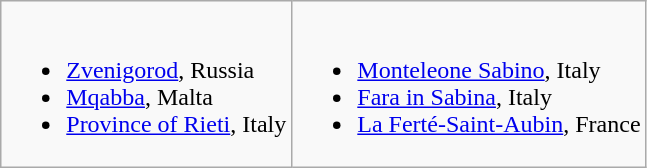<table class="wikitable">
<tr valign="top">
<td><br><ul><li> <a href='#'>Zvenigorod</a>, Russia</li><li> <a href='#'>Mqabba</a>, Malta</li><li> <a href='#'>Province of Rieti</a>, Italy</li></ul></td>
<td><br><ul><li> <a href='#'>Monteleone Sabino</a>, Italy</li><li> <a href='#'>Fara in Sabina</a>, Italy</li><li> <a href='#'>La Ferté-Saint-Aubin</a>, France</li></ul></td>
</tr>
</table>
